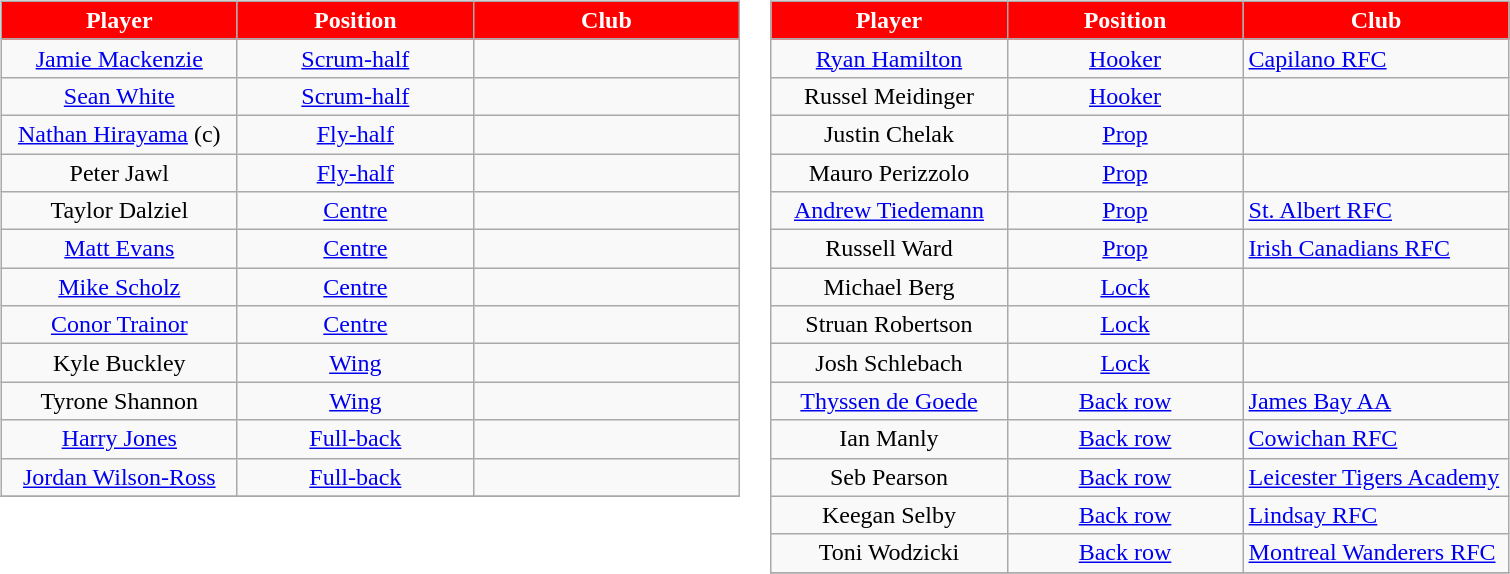<table>
<tr valign=top>
<td><br><table class="wikitable" style="text-align:center">
<tr span style="background:red; color:white;">
<td scope="col" style="width:150px"><strong>Player</strong></td>
<td scope="col" style="width:150px"><strong>Position</strong></td>
<td scope="col" style="width:170px"><strong>Club</strong></td>
</tr>
<tr>
<td><a href='#'>Jamie Mackenzie</a></td>
<td><a href='#'>Scrum-half</a></td>
<td style="text-align:left"></td>
</tr>
<tr>
<td><a href='#'>Sean White</a></td>
<td><a href='#'>Scrum-half</a></td>
<td style="text-align:left"></td>
</tr>
<tr>
<td><a href='#'>Nathan Hirayama</a> (c)</td>
<td><a href='#'>Fly-half</a></td>
<td style="text-align:left"></td>
</tr>
<tr>
<td>Peter Jawl</td>
<td><a href='#'>Fly-half</a></td>
<td style="text-align:left"></td>
</tr>
<tr>
<td>Taylor Dalziel</td>
<td><a href='#'>Centre</a></td>
<td style="text-align:left"></td>
</tr>
<tr>
<td><a href='#'>Matt Evans</a></td>
<td><a href='#'>Centre</a></td>
<td style="text-align:left"></td>
</tr>
<tr>
<td><a href='#'>Mike Scholz</a></td>
<td><a href='#'>Centre</a></td>
<td style="text-align:left"></td>
</tr>
<tr>
<td><a href='#'>Conor Trainor</a></td>
<td><a href='#'>Centre</a></td>
<td style="text-align:left"></td>
</tr>
<tr>
<td>Kyle Buckley</td>
<td><a href='#'>Wing</a></td>
<td style="text-align:left"></td>
</tr>
<tr>
<td>Tyrone Shannon</td>
<td><a href='#'>Wing</a></td>
<td style="text-align:left"></td>
</tr>
<tr>
<td><a href='#'>Harry Jones</a></td>
<td><a href='#'>Full-back</a></td>
<td style="text-align:left"></td>
</tr>
<tr>
<td><a href='#'>Jordan Wilson-Ross</a></td>
<td><a href='#'>Full-back</a></td>
<td style="text-align:left"></td>
</tr>
<tr>
</tr>
</table>
</td>
<td><br><table class="wikitable" style="text-align:center">
<tr span style="background:red; color:white;">
<td scope="col" style="width:150px"><strong>Player</strong></td>
<td scope="col" style="width:150px"><strong>Position</strong></td>
<td scope="col" style="width:170px"><strong>Club</strong></td>
</tr>
<tr>
<td><a href='#'>Ryan Hamilton</a></td>
<td><a href='#'>Hooker</a></td>
<td style="text-align:left"> <a href='#'>Capilano RFC</a></td>
</tr>
<tr>
<td>Russel Meidinger</td>
<td><a href='#'>Hooker</a></td>
<td style="text-align:left"></td>
</tr>
<tr>
<td>Justin Chelak</td>
<td><a href='#'>Prop</a></td>
<td style="text-align:left"></td>
</tr>
<tr>
<td>Mauro Perizzolo</td>
<td><a href='#'>Prop</a></td>
<td style="text-align:left"></td>
</tr>
<tr>
<td><a href='#'>Andrew Tiedemann</a></td>
<td><a href='#'>Prop</a></td>
<td style="text-align:left"> <a href='#'>St. Albert RFC</a></td>
</tr>
<tr>
<td>Russell Ward</td>
<td><a href='#'>Prop</a></td>
<td style="text-align:left"> <a href='#'>Irish Canadians RFC</a></td>
</tr>
<tr>
<td>Michael Berg</td>
<td><a href='#'>Lock</a></td>
<td style="text-align:left"></td>
</tr>
<tr>
<td>Struan Robertson</td>
<td><a href='#'>Lock</a></td>
<td style="text-align:left"></td>
</tr>
<tr>
<td>Josh Schlebach</td>
<td><a href='#'>Lock</a></td>
<td style="text-align:left"></td>
</tr>
<tr>
<td><a href='#'>Thyssen de Goede</a></td>
<td><a href='#'>Back row</a></td>
<td style="text-align:left"> <a href='#'>James Bay AA</a></td>
</tr>
<tr>
<td>Ian Manly</td>
<td><a href='#'>Back row</a></td>
<td style="text-align:left"> <a href='#'>Cowichan RFC</a></td>
</tr>
<tr>
<td>Seb Pearson</td>
<td><a href='#'>Back row</a></td>
<td style="text-align:left"> <a href='#'>Leicester Tigers Academy</a></td>
</tr>
<tr>
<td>Keegan Selby</td>
<td><a href='#'>Back row</a></td>
<td style="text-align:left"> <a href='#'>Lindsay RFC</a></td>
</tr>
<tr>
<td>Toni Wodzicki</td>
<td><a href='#'>Back row</a></td>
<td style="text-align:left"> <a href='#'>Montreal Wanderers RFC</a></td>
</tr>
<tr>
</tr>
</table>
</td>
</tr>
</table>
